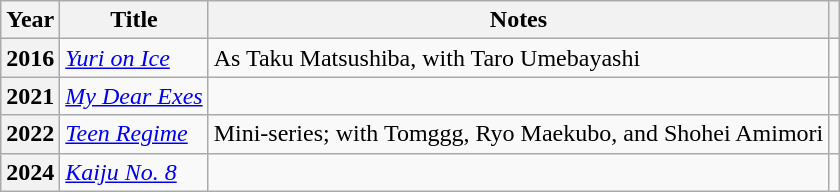<table class="wikitable plainrowheaders sortable">
<tr>
<th scope="col">Year</th>
<th scope="col">Title</th>
<th scope="col" class="unsortable">Notes</th>
<th scope="col" class="unsortable"></th>
</tr>
<tr>
<th scope="row">2016</th>
<td><em><a href='#'>Yuri on Ice</a></em></td>
<td>As Taku Matsushiba, with Taro Umebayashi</td>
<td style="text-align:center;"></td>
</tr>
<tr>
<th scope="row">2021</th>
<td><em><a href='#'>My Dear Exes</a></em></td>
<td></td>
<td style="text-align:center;"></td>
</tr>
<tr>
<th scope="row">2022</th>
<td><em><a href='#'>Teen Regime</a></em></td>
<td>Mini-series; with Tomggg, Ryo Maekubo, and Shohei Amimori</td>
<td style="text-align:center;"></td>
</tr>
<tr>
<th scope="row">2024</th>
<td><em><a href='#'>Kaiju No. 8</a></em></td>
<td></td>
<td style="text-align:center;"></td>
</tr>
</table>
